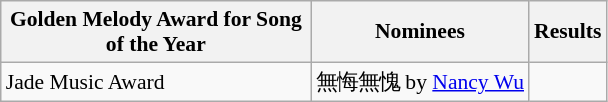<table class="wikitable" style="font-size: 90%;">
<tr>
<th style="width:200px;">Golden Melody Award for Song of the Year</th>
<th>Nominees</th>
<th>Results</th>
</tr>
<tr>
<td>Jade Music Award</td>
<td>無悔無愧 by <a href='#'>Nancy Wu</a></td>
<td></td>
</tr>
</table>
